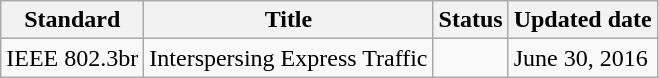<table Class = " wikitable ">
<tr>
<th>Standard</th>
<th>Title</th>
<th>Status</th>
<th>Updated date</th>
</tr>
<tr>
<td>IEEE 802.3br</td>
<td>Interspersing Express Traffic</td>
<td></td>
<td>June 30, 2016</td>
</tr>
</table>
